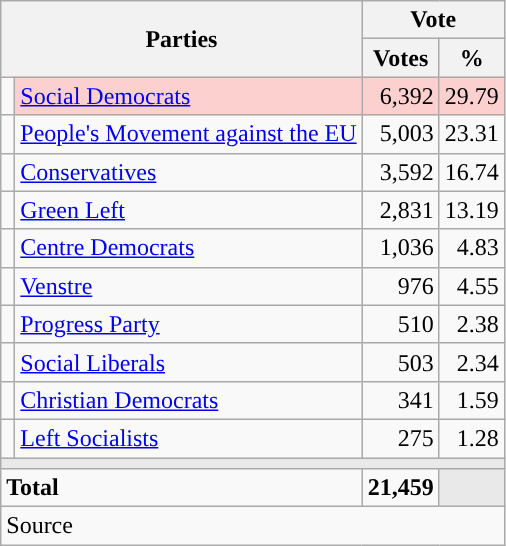<table class="wikitable" style="text-align:right;">
<tr>
<th style="text-align:centre;" rowspan="2" colspan="2" width="225">Parties</th>
<th colspan="3">Vote</th>
</tr>
<tr>
<th width="15">Votes</th>
<th width="15">%</th>
</tr>
<tr>
<td width="2" style="color:inherit;background:"></td>
<td bgcolor=#fbd0ce   align="left"><a href='#'>Social Democrats</a></td>
<td bgcolor=#fbd0ce>6,392</td>
<td bgcolor=#fbd0ce>29.79</td>
</tr>
<tr>
<td width="2" style="color:inherit;background:"></td>
<td align="left"><a href='#'>People's Movement against the EU</a></td>
<td>5,003</td>
<td>23.31</td>
</tr>
<tr>
<td width="2" style="color:inherit;background:"></td>
<td align="left"><a href='#'>Conservatives</a></td>
<td>3,592</td>
<td>16.74</td>
</tr>
<tr>
<td width="2" style="color:inherit;background:"></td>
<td align="left"><a href='#'>Green Left</a></td>
<td>2,831</td>
<td>13.19</td>
</tr>
<tr>
<td width="2" style="color:inherit;background:"></td>
<td align="left"><a href='#'>Centre Democrats</a></td>
<td>1,036</td>
<td>4.83</td>
</tr>
<tr>
<td width="2" style="color:inherit;background:"></td>
<td align="left"><a href='#'>Venstre</a></td>
<td>976</td>
<td>4.55</td>
</tr>
<tr>
<td width="2" style="color:inherit;background:"></td>
<td align="left"><a href='#'>Progress Party</a></td>
<td>510</td>
<td>2.38</td>
</tr>
<tr>
<td width="2" style="color:inherit;background:"></td>
<td align="left"><a href='#'>Social Liberals</a></td>
<td>503</td>
<td>2.34</td>
</tr>
<tr>
<td width="2" style="color:inherit;background:"></td>
<td align="left"><a href='#'>Christian Democrats</a></td>
<td>341</td>
<td>1.59</td>
</tr>
<tr>
<td width="2" style="color:inherit;background:"></td>
<td align="left"><a href='#'>Left Socialists</a></td>
<td>275</td>
<td>1.28</td>
</tr>
<tr>
<td colspan="7" bgcolor="#E9E9E9"></td>
</tr>
<tr>
<td align="left" colspan="2"><strong>Total</strong></td>
<td><strong>21,459</strong></td>
<td bgcolor="#E9E9E9" colspan="2"></td>
</tr>
<tr>
<td align="left" colspan="6">Source</td>
</tr>
</table>
